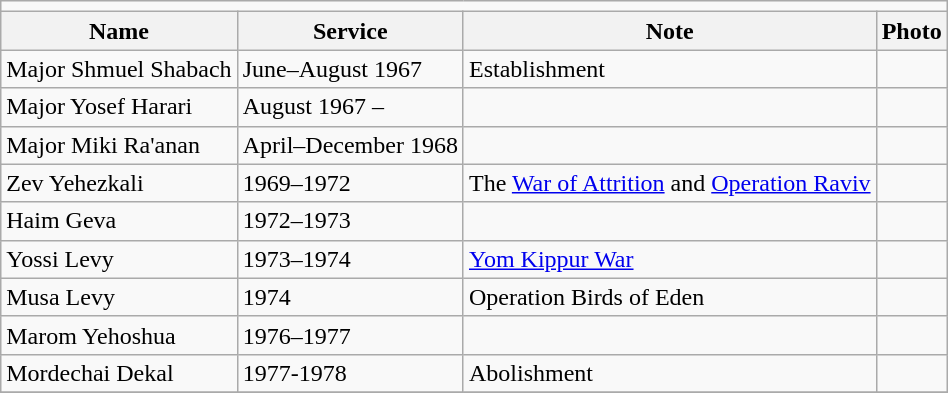<table border="1" align="center" class="wikitable mw-collapsible mw-collapsed">
<tr>
<td colspan="6"></td>
</tr>
<tr>
<th>Name</th>
<th>Service</th>
<th>Note</th>
<th>Photo</th>
</tr>
<tr>
<td>Major Shmuel Shabach</td>
<td>June–August 1967</td>
<td>Establishment</td>
<td></td>
</tr>
<tr>
<td>Major Yosef Harari</td>
<td>August 1967 –</td>
<td></td>
<td></td>
</tr>
<tr>
<td>Major Miki Ra'anan</td>
<td>April–December 1968</td>
<td></td>
<td></td>
</tr>
<tr>
<td>Zev Yehezkali</td>
<td>1969–1972</td>
<td>The <a href='#'>War of Attrition</a> and <a href='#'>Operation Raviv</a></td>
<td></td>
</tr>
<tr>
<td>Haim Geva</td>
<td>1972–1973</td>
<td></td>
<td></td>
</tr>
<tr>
<td>Yossi Levy</td>
<td>1973–1974</td>
<td><a href='#'>Yom Kippur War</a></td>
<td></td>
</tr>
<tr>
<td>Musa Levy</td>
<td>1974</td>
<td>Operation Birds of Eden</td>
<td></td>
</tr>
<tr>
<td>Marom Yehoshua</td>
<td>1976–1977</td>
<td></td>
<td></td>
</tr>
<tr>
<td>Mordechai Dekal</td>
<td>1977-1978</td>
<td>Abolishment</td>
<td></td>
</tr>
<tr>
</tr>
</table>
